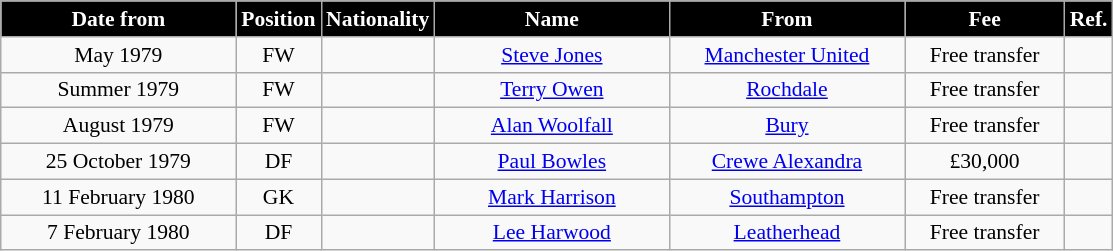<table class="wikitable" style="text-align:center; font-size:90%; ">
<tr>
<th style="background:#000000; color:white; width:150px;">Date from</th>
<th style="background:#000000; color:white; width:50px;">Position</th>
<th style="background:#000000; color:white; width:50px;">Nationality</th>
<th style="background:#000000; color:white; width:150px;">Name</th>
<th style="background:#000000; color:white; width:150px;">From</th>
<th style="background:#000000; color:white; width:100px;">Fee</th>
<th style="background:#000000; color:white; width:25px;">Ref.</th>
</tr>
<tr>
<td>May 1979</td>
<td>FW</td>
<td></td>
<td><a href='#'>Steve Jones</a></td>
<td><a href='#'>Manchester United</a></td>
<td>Free transfer</td>
<td></td>
</tr>
<tr>
<td>Summer 1979</td>
<td>FW</td>
<td></td>
<td><a href='#'>Terry Owen</a></td>
<td><a href='#'>Rochdale</a></td>
<td>Free transfer</td>
<td></td>
</tr>
<tr>
<td>August 1979</td>
<td>FW</td>
<td></td>
<td><a href='#'>Alan Woolfall</a></td>
<td><a href='#'>Bury</a></td>
<td>Free transfer</td>
<td></td>
</tr>
<tr>
<td>25 October 1979</td>
<td>DF</td>
<td></td>
<td><a href='#'>Paul Bowles</a></td>
<td><a href='#'>Crewe Alexandra</a></td>
<td>£30,000</td>
<td></td>
</tr>
<tr>
<td>11 February 1980</td>
<td>GK</td>
<td></td>
<td><a href='#'>Mark Harrison</a></td>
<td><a href='#'>Southampton</a></td>
<td>Free transfer</td>
<td></td>
</tr>
<tr>
<td>7 February 1980</td>
<td>DF</td>
<td></td>
<td><a href='#'>Lee Harwood</a></td>
<td><a href='#'>Leatherhead</a></td>
<td>Free transfer</td>
<td></td>
</tr>
</table>
